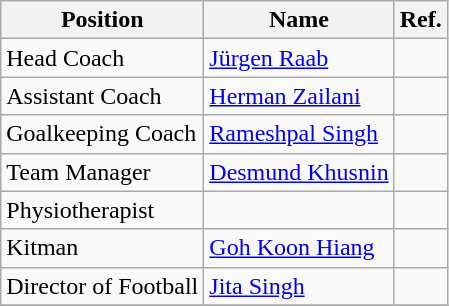<table class="wikitable">
<tr>
<th>Position</th>
<th>Name</th>
<th>Ref.</th>
</tr>
<tr>
<td>Head Coach</td>
<td> <a href='#'>Jürgen Raab</a></td>
<td></td>
</tr>
<tr>
<td>Assistant Coach</td>
<td> <a href='#'>Herman Zailani</a></td>
<td></td>
</tr>
<tr>
<td>Goalkeeping Coach</td>
<td> <a href='#'>Rameshpal Singh</a></td>
<td></td>
</tr>
<tr>
<td>Team Manager</td>
<td> <a href='#'>Desmund Khusnin</a></td>
<td></td>
</tr>
<tr>
<td>Physiotherapist</td>
<td></td>
<td></td>
</tr>
<tr>
<td>Kitman</td>
<td> <a href='#'>Goh Koon Hiang</a></td>
<td></td>
</tr>
<tr>
<td>Director of Football</td>
<td> <a href='#'>Jita Singh</a></td>
<td></td>
</tr>
<tr>
</tr>
</table>
